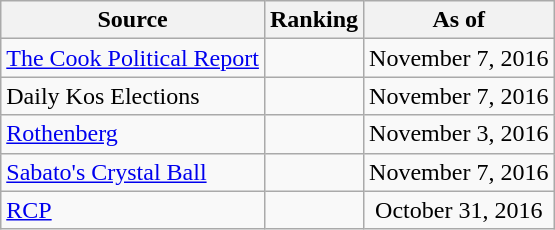<table class="wikitable" style="text-align:center">
<tr>
<th>Source</th>
<th>Ranking</th>
<th>As of</th>
</tr>
<tr>
<td align=left><a href='#'>The Cook Political Report</a></td>
<td></td>
<td>November 7, 2016</td>
</tr>
<tr>
<td align=left>Daily Kos Elections</td>
<td></td>
<td>November 7, 2016</td>
</tr>
<tr>
<td align=left><a href='#'>Rothenberg</a></td>
<td></td>
<td>November 3, 2016</td>
</tr>
<tr>
<td align=left><a href='#'>Sabato's Crystal Ball</a></td>
<td></td>
<td>November 7, 2016</td>
</tr>
<tr>
<td align="left"><a href='#'>RCP</a></td>
<td></td>
<td>October 31, 2016</td>
</tr>
</table>
